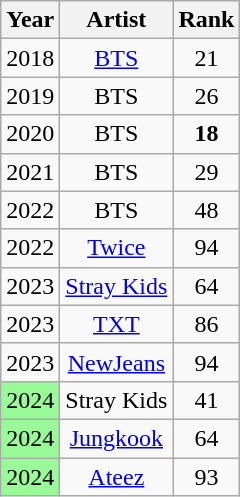<table class="wikitable sortable" style="text-align:center">
<tr>
<th>Year</th>
<th>Artist</th>
<th>Rank</th>
</tr>
<tr>
<td>2018</td>
<td><a href='#'>BTS</a></td>
<td>21</td>
</tr>
<tr>
<td>2019</td>
<td>BTS</td>
<td>26</td>
</tr>
<tr>
<td>2020</td>
<td>BTS</td>
<td><span><strong>18</strong></span></td>
</tr>
<tr>
<td>2021</td>
<td>BTS</td>
<td>29</td>
</tr>
<tr>
<td>2022</td>
<td>BTS</td>
<td>48</td>
</tr>
<tr>
<td>2022</td>
<td><a href='#'>Twice</a></td>
<td>94</td>
</tr>
<tr>
<td>2023</td>
<td><a href='#'>Stray Kids</a></td>
<td>64</td>
</tr>
<tr>
<td>2023</td>
<td><a href='#'>TXT</a></td>
<td>86</td>
</tr>
<tr>
<td>2023</td>
<td><a href='#'>NewJeans</a></td>
<td>94</td>
</tr>
<tr>
<td style="background:palegreen">2024</td>
<td>Stray Kids</td>
<td>41</td>
</tr>
<tr>
<td style="background:palegreen">2024</td>
<td><a href='#'>Jungkook</a></td>
<td>64</td>
</tr>
<tr>
<td style="background:palegreen">2024</td>
<td><a href='#'>Ateez</a></td>
<td>93</td>
</tr>
</table>
